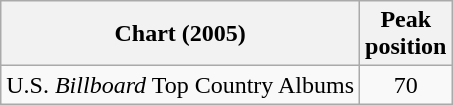<table class="wikitable">
<tr>
<th>Chart (2005)</th>
<th>Peak<br>position</th>
</tr>
<tr>
<td>U.S. <em>Billboard</em> Top Country Albums</td>
<td align="center">70</td>
</tr>
</table>
